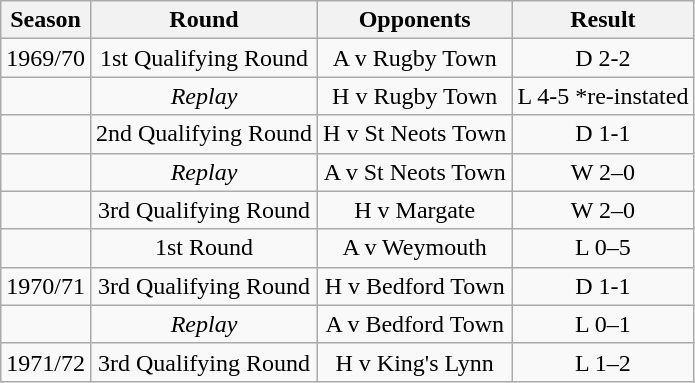<table class="wikitable collapsible collapsed" style=text-align:center>
<tr>
<th>Season</th>
<th>Round</th>
<th>Opponents</th>
<th>Result</th>
</tr>
<tr>
<td>1969/70</td>
<td>1st Qualifying Round</td>
<td>A v Rugby Town</td>
<td>D 2-2</td>
</tr>
<tr>
<td></td>
<td><em>Replay</em></td>
<td>H v Rugby Town</td>
<td>L 4-5 *re-instated</td>
</tr>
<tr>
<td></td>
<td>2nd Qualifying Round</td>
<td>H v St Neots Town</td>
<td>D 1-1</td>
</tr>
<tr>
<td></td>
<td><em>Replay</em></td>
<td>A v St Neots Town</td>
<td>W 2–0</td>
</tr>
<tr>
<td></td>
<td>3rd Qualifying Round</td>
<td>H v Margate</td>
<td>W 2–0</td>
</tr>
<tr>
<td></td>
<td>1st Round</td>
<td>A v Weymouth</td>
<td>L 0–5</td>
</tr>
<tr>
<td>1970/71</td>
<td>3rd Qualifying Round</td>
<td>H v Bedford Town</td>
<td>D 1-1</td>
</tr>
<tr>
<td></td>
<td><em>Replay</em></td>
<td>A v Bedford Town</td>
<td>L 0–1</td>
</tr>
<tr>
<td>1971/72</td>
<td>3rd Qualifying Round</td>
<td>H v King's Lynn</td>
<td>L 1–2</td>
</tr>
</table>
